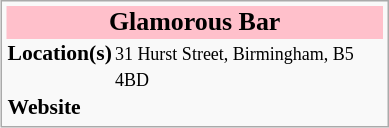<table class="infobox" style="width: 18em; float:right; clear:right; font-size:90%" cellspacing="0">
<tr style="vertical-align: top;">
<td colspan="2" style="text-align:center; background:pink;"><big><strong>Glamorous Bar</strong></big></td>
</tr>
<tr style="vertical-align: top;">
<td><strong>Location(s)</strong></td>
<td><small>31 Hurst Street, Birmingham, B5 4BD</small></td>
</tr>
<tr style="vertical-align: top;">
<td><strong>Website</strong></td>
<td><small></small></td>
</tr>
</table>
